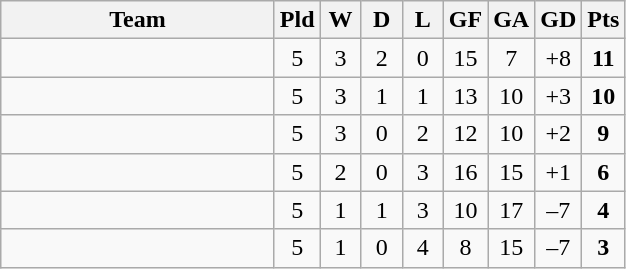<table class=wikitable style="text-align:center">
<tr>
<th width="175">Team</th>
<th width="20">Pld</th>
<th width="20">W</th>
<th width="20">D</th>
<th width="20">L</th>
<th width="20">GF</th>
<th width="20">GA</th>
<th width="20">GD</th>
<th width="20">Pts</th>
</tr>
<tr>
<td align=left></td>
<td>5</td>
<td>3</td>
<td>2</td>
<td>0</td>
<td>15</td>
<td>7</td>
<td>+8</td>
<td><strong>11</strong></td>
</tr>
<tr>
<td align=left></td>
<td>5</td>
<td>3</td>
<td>1</td>
<td>1</td>
<td>13</td>
<td>10</td>
<td>+3</td>
<td><strong>10</strong></td>
</tr>
<tr>
<td align=left></td>
<td>5</td>
<td>3</td>
<td>0</td>
<td>2</td>
<td>12</td>
<td>10</td>
<td>+2</td>
<td><strong>9</strong></td>
</tr>
<tr>
<td align=left></td>
<td>5</td>
<td>2</td>
<td>0</td>
<td>3</td>
<td>16</td>
<td>15</td>
<td>+1</td>
<td><strong>6</strong></td>
</tr>
<tr>
<td align=left></td>
<td>5</td>
<td>1</td>
<td>1</td>
<td>3</td>
<td>10</td>
<td>17</td>
<td>–7</td>
<td><strong>4</strong></td>
</tr>
<tr>
<td align=left></td>
<td>5</td>
<td>1</td>
<td>0</td>
<td>4</td>
<td>8</td>
<td>15</td>
<td>–7</td>
<td><strong>3</strong></td>
</tr>
</table>
